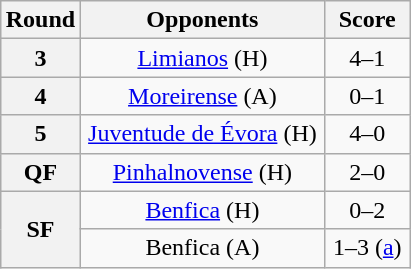<table class="wikitable plainrowheaders" style="text-align:center;margin-left:1em;float:right">
<tr>
<th scope="col" style="width:25px;">Round</th>
<th scope="col" style="width:155px;">Opponents</th>
<th scope="col" style="width:50px;">Score</th>
</tr>
<tr>
<th scope=row style="text-align:center">3</th>
<td><a href='#'>Limianos</a> (H)</td>
<td>4–1</td>
</tr>
<tr>
<th scope=row style="text-align:center">4</th>
<td><a href='#'>Moreirense</a> (A)</td>
<td>0–1</td>
</tr>
<tr>
<th scope=row style="text-align:center">5</th>
<td><a href='#'>Juventude de Évora</a> (H)</td>
<td>4–0</td>
</tr>
<tr>
<th scope=row style="text-align:center">QF</th>
<td><a href='#'>Pinhalnovense</a> (H)</td>
<td>2–0</td>
</tr>
<tr>
<th scope=row style="text-align:center" rowspan="2">SF</th>
<td><a href='#'>Benfica</a> (H)</td>
<td>0–2</td>
</tr>
<tr>
<td>Benfica (A)</td>
<td>1–3 (<a href='#'>a</a>)</td>
</tr>
</table>
